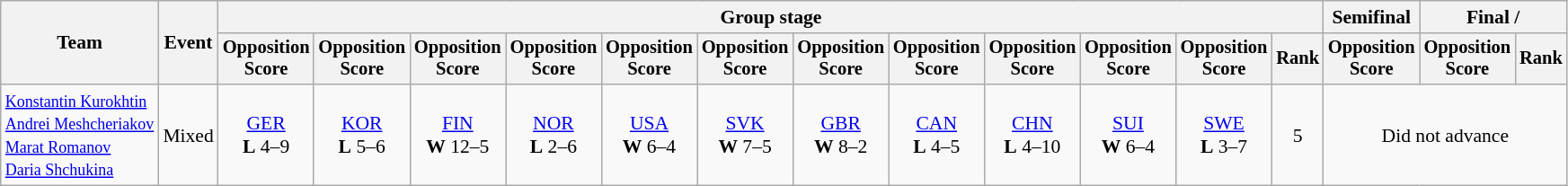<table class="wikitable" style="font-size:90%">
<tr>
<th rowspan=2>Team</th>
<th rowspan=2>Event</th>
<th colspan=12>Group stage</th>
<th>Semifinal</th>
<th colspan=2>Final / </th>
</tr>
<tr style="font-size:95%">
<th>Opposition<br>Score</th>
<th>Opposition<br>Score</th>
<th>Opposition<br>Score</th>
<th>Opposition<br>Score</th>
<th>Opposition<br>Score</th>
<th>Opposition<br>Score</th>
<th>Opposition<br>Score</th>
<th>Opposition<br>Score</th>
<th>Opposition<br>Score</th>
<th>Opposition<br>Score</th>
<th>Opposition<br>Score</th>
<th>Rank</th>
<th>Opposition<br>Score</th>
<th>Opposition<br>Score</th>
<th>Rank</th>
</tr>
<tr align=center>
<td align=left><small><a href='#'>Konstantin Kurokhtin</a><br><a href='#'>Andrei Meshcheriakov</a><br><a href='#'>Marat Romanov</a><br><a href='#'>Daria Shchukina</a><br></small></td>
<td>Mixed</td>
<td> <a href='#'>GER</a><br><strong>L</strong> 4–9</td>
<td> <a href='#'>KOR</a><br><strong>L</strong> 5–6</td>
<td> <a href='#'>FIN</a><br><strong>W</strong> 12–5</td>
<td> <a href='#'>NOR</a><br><strong>L</strong> 2–6</td>
<td> <a href='#'>USA</a><br><strong>W</strong> 6–4</td>
<td> <a href='#'>SVK</a><br><strong>W</strong> 7–5</td>
<td> <a href='#'>GBR</a><br><strong>W</strong> 8–2</td>
<td> <a href='#'>CAN</a><br><strong>L</strong> 4–5</td>
<td> <a href='#'>CHN</a><br><strong>L</strong> 4–10</td>
<td> <a href='#'>SUI</a><br><strong>W</strong> 6–4</td>
<td> <a href='#'>SWE</a><br><strong>L</strong> 3–7</td>
<td>5</td>
<td colspan=3>Did not advance</td>
</tr>
</table>
